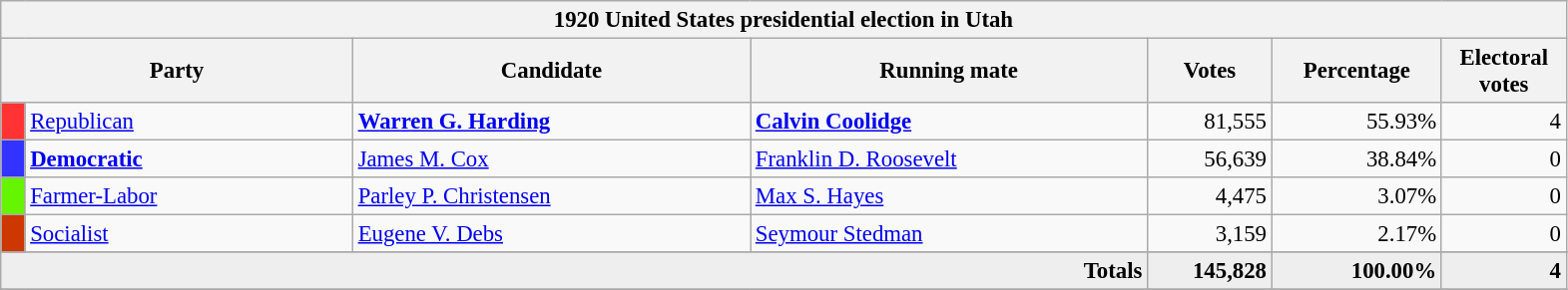<table class="wikitable" style="font-size: 95%;">
<tr>
<th colspan="7">1920 United States presidential election in Utah</th>
</tr>
<tr>
<th colspan="2" style="width: 15em">Party</th>
<th style="width: 17em">Candidate</th>
<th style="width: 17em">Running mate</th>
<th style="width: 5em">Votes</th>
<th style="width: 7em">Percentage</th>
<th style="width: 5em">Electoral votes</th>
</tr>
<tr>
<th style="background-color:#FF3333; width: 3px"></th>
<td style="width: 130px"><a href='#'>Republican</a></td>
<td><strong><a href='#'>Warren G. Harding</a></strong></td>
<td><strong><a href='#'>Calvin Coolidge</a></strong></td>
<td align="right">81,555</td>
<td align="right">55.93%</td>
<td align="right">4</td>
</tr>
<tr>
<th style="background-color:#3333FF; width: 3px"></th>
<td style="width: 130px"><strong><a href='#'>Democratic</a></strong></td>
<td><a href='#'>James M. Cox</a></td>
<td><a href='#'>Franklin D. Roosevelt</a></td>
<td align="right">56,639</td>
<td align="right">38.84%</td>
<td align="right">0</td>
</tr>
<tr>
<th style="background-color:#66F500; width: 3px"></th>
<td style="width: 130px"><a href='#'>Farmer-Labor</a></td>
<td><a href='#'>Parley P. Christensen</a></td>
<td><a href='#'>Max S. Hayes</a></td>
<td align="right">4,475</td>
<td align="right">3.07%</td>
<td align="right">0</td>
</tr>
<tr>
<th style="background-color:#CD3700; width: 3px"></th>
<td style="width: 130px"><a href='#'>Socialist</a></td>
<td><a href='#'>Eugene V. Debs</a></td>
<td><a href='#'>Seymour Stedman</a></td>
<td align="right">3,159</td>
<td align="right">2.17%</td>
<td align="right">0</td>
</tr>
<tr>
</tr>
<tr bgcolor="#EEEEEE">
<td colspan="4" align="right"><strong>Totals</strong></td>
<td align="right"><strong>145,828</strong></td>
<td align="right"><strong>100.00%</strong></td>
<td align="right"><strong>4</strong></td>
</tr>
<tr bgcolor="#EEEEEE">
</tr>
</table>
